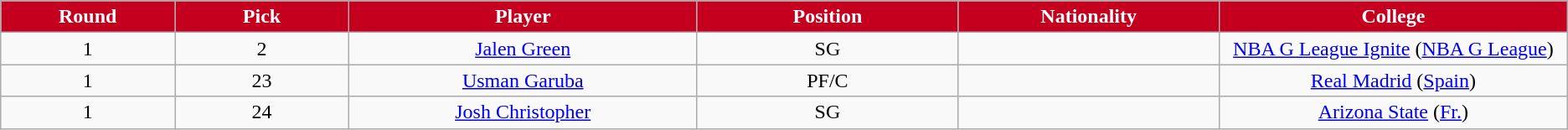<table class="wikitable sortable sortable">
<tr>
<th style="background:#c5001e; color:#fff; width:10%;">Round</th>
<th style="background:#c5001e; color:#fff; width:10%;">Pick</th>
<th style="background:#c5001e; color:#fff; width:20%;">Player</th>
<th style="background:#c5001e; color:#fff; width:15%;">Position</th>
<th style="background:#c5001e; color:#fff; width:15%;">Nationality</th>
<th style="background:#c5001e; color:#fff; width:20%;">College</th>
</tr>
<tr style="text-align: center">
<td>1</td>
<td>2</td>
<td><a href='#'>Jalen Green</a></td>
<td>SG</td>
<td></td>
<td><a href='#'>NBA G League Ignite</a> (<a href='#'>NBA G League</a>)</td>
</tr>
<tr style="text-align: center">
<td>1</td>
<td>23</td>
<td><a href='#'>Usman Garuba</a></td>
<td>PF/C</td>
<td></td>
<td><a href='#'>Real Madrid</a> (<a href='#'>Spain</a>)</td>
</tr>
<tr style="text-align: center">
<td>1</td>
<td>24</td>
<td><a href='#'>Josh Christopher</a></td>
<td>SG</td>
<td></td>
<td><a href='#'>Arizona State</a> (<a href='#'>Fr.</a>)</td>
</tr>
</table>
